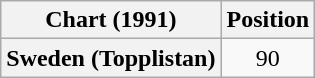<table class="wikitable plainrowheaders" style="text-align:center">
<tr>
<th scope="col">Chart (1991)</th>
<th scope="col">Position</th>
</tr>
<tr>
<th scope="row">Sweden (Topplistan)</th>
<td>90</td>
</tr>
</table>
